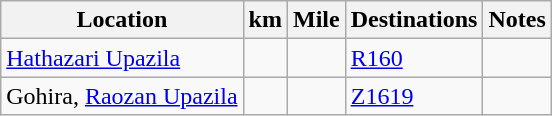<table class=wikitable>
<tr>
<th scope=col>Location</th>
<th scope=col>km</th>
<th scope=col>Mile</th>
<th scope=col>Destinations</th>
<th scope=col>Notes</th>
</tr>
<tr>
<td><a href='#'>Hathazari Upazila</a></td>
<td></td>
<td></td>
<td><a href='#'>R160</a></td>
<td></td>
</tr>
<tr>
<td>Gohira, <a href='#'>Raozan Upazila</a></td>
<td></td>
<td></td>
<td><a href='#'>Z1619</a></td>
<td></td>
</tr>
</table>
